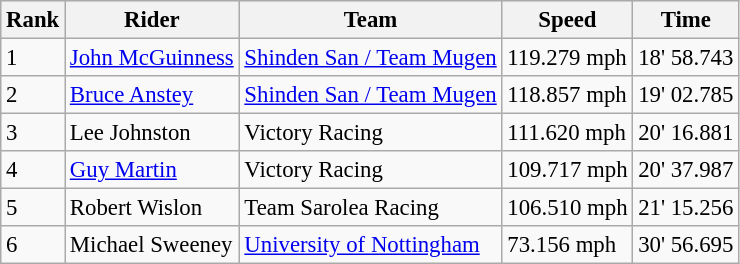<table class="wikitable" style="font-size: 95%;">
<tr style="background:#efefef;">
<th>Rank</th>
<th>Rider</th>
<th>Team</th>
<th>Speed</th>
<th>Time</th>
</tr>
<tr>
<td>1</td>
<td> <a href='#'>John McGuinness</a></td>
<td><a href='#'>Shinden San / Team Mugen</a></td>
<td>119.279 mph</td>
<td>18' 58.743</td>
</tr>
<tr>
<td>2</td>
<td> <a href='#'>Bruce Anstey</a></td>
<td><a href='#'>Shinden San / Team Mugen</a></td>
<td>118.857 mph</td>
<td>19' 02.785</td>
</tr>
<tr>
<td>3</td>
<td> Lee Johnston</td>
<td>Victory Racing</td>
<td>111.620 mph</td>
<td>20' 16.881</td>
</tr>
<tr>
<td>4</td>
<td> <a href='#'>Guy Martin</a></td>
<td>Victory Racing</td>
<td>109.717 mph</td>
<td>20' 37.987</td>
</tr>
<tr>
<td>5</td>
<td> Robert Wislon</td>
<td>Team Sarolea Racing</td>
<td>106.510 mph</td>
<td>21' 15.256</td>
</tr>
<tr>
<td>6</td>
<td> Michael Sweeney</td>
<td><a href='#'>University of Nottingham</a></td>
<td>73.156 mph</td>
<td>30' 56.695</td>
</tr>
</table>
